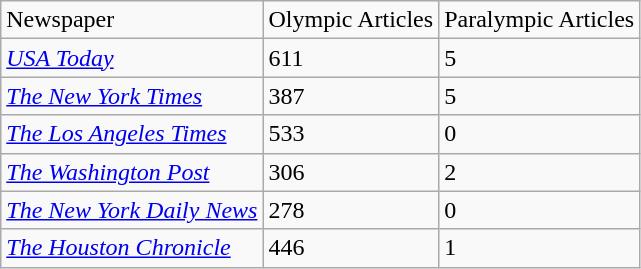<table class="wikitable sortable">
<tr>
<td>Newspaper</td>
<td>Olympic Articles</td>
<td>Paralympic Articles</td>
</tr>
<tr>
<td><em><a href='#'>USA Today</a></em></td>
<td>611</td>
<td>5</td>
</tr>
<tr>
<td><em><a href='#'>The New York Times</a></em></td>
<td>387</td>
<td>5</td>
</tr>
<tr>
<td><em><a href='#'>The Los Angeles Times</a></em></td>
<td>533</td>
<td>0</td>
</tr>
<tr>
<td><em><a href='#'>The Washington Post</a></em></td>
<td>306</td>
<td>2</td>
</tr>
<tr>
<td><em><a href='#'>The New York Daily News</a></em></td>
<td>278</td>
<td>0</td>
</tr>
<tr>
<td><em><a href='#'>The Houston Chronicle</a></em></td>
<td>446</td>
<td>1</td>
</tr>
</table>
